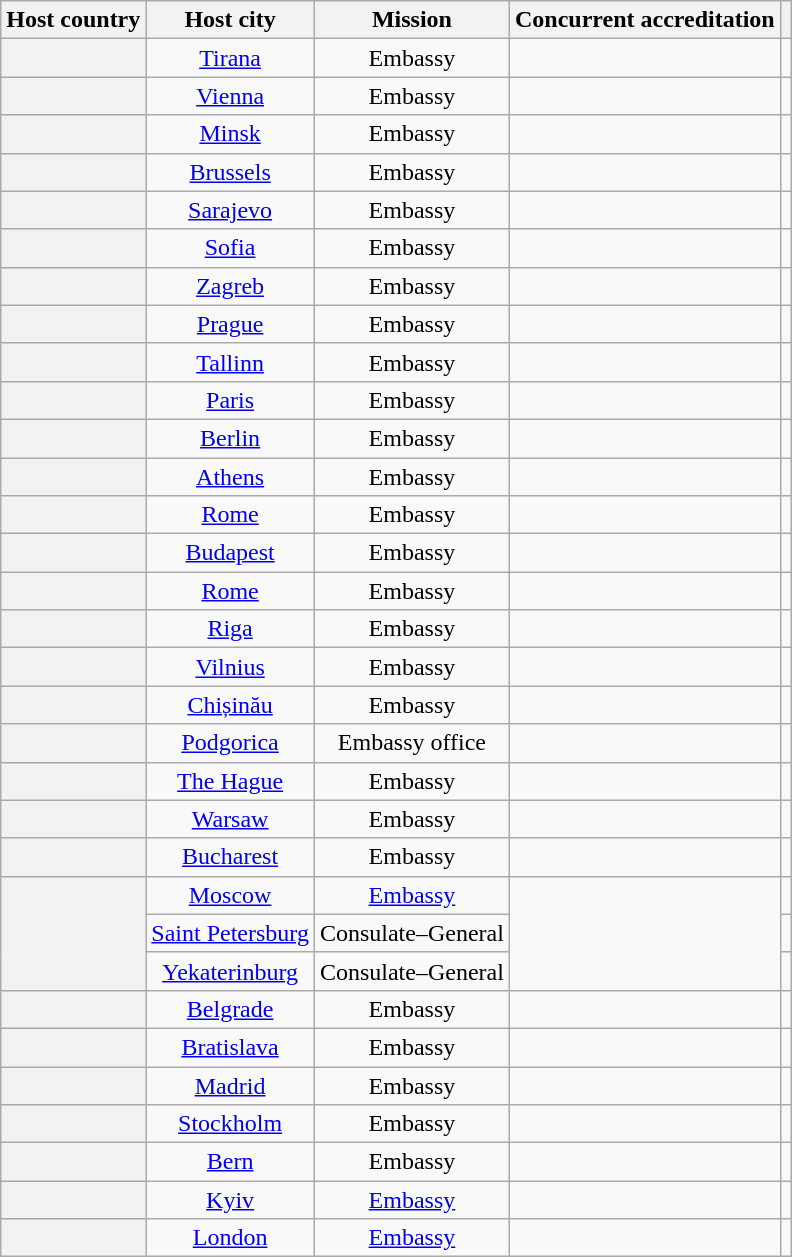<table class="wikitable plainrowheaders" style="text-align:center;">
<tr>
<th scope="col">Host country</th>
<th scope="col">Host city</th>
<th scope="col">Mission</th>
<th scope="col">Concurrent accreditation</th>
<th scope="col"></th>
</tr>
<tr>
<th scope="row"></th>
<td><a href='#'>Tirana</a></td>
<td>Embassy</td>
<td></td>
<td></td>
</tr>
<tr>
<th scope="row"></th>
<td><a href='#'>Vienna</a></td>
<td>Embassy</td>
<td></td>
<td></td>
</tr>
<tr>
<th scope="row"></th>
<td><a href='#'>Minsk</a></td>
<td>Embassy</td>
<td></td>
<td></td>
</tr>
<tr>
<th scope="row"></th>
<td><a href='#'>Brussels</a></td>
<td>Embassy</td>
<td></td>
<td></td>
</tr>
<tr>
<th scope="row"></th>
<td><a href='#'>Sarajevo</a></td>
<td>Embassy</td>
<td></td>
<td></td>
</tr>
<tr>
<th scope="row"></th>
<td><a href='#'>Sofia</a></td>
<td>Embassy</td>
<td></td>
<td></td>
</tr>
<tr>
<th scope="row"></th>
<td><a href='#'>Zagreb</a></td>
<td>Embassy</td>
<td></td>
<td></td>
</tr>
<tr>
<th scope="row"></th>
<td><a href='#'>Prague</a></td>
<td>Embassy</td>
<td></td>
<td></td>
</tr>
<tr>
<th scope="row"></th>
<td><a href='#'>Tallinn</a></td>
<td>Embassy</td>
<td></td>
<td></td>
</tr>
<tr>
<th scope="row"></th>
<td><a href='#'>Paris</a></td>
<td>Embassy</td>
<td></td>
<td></td>
</tr>
<tr>
<th scope="row"></th>
<td><a href='#'>Berlin</a></td>
<td>Embassy</td>
<td></td>
<td></td>
</tr>
<tr>
<th scope="row"></th>
<td><a href='#'>Athens</a></td>
<td>Embassy</td>
<td></td>
<td></td>
</tr>
<tr>
<th scope="row"></th>
<td><a href='#'>Rome</a></td>
<td>Embassy</td>
<td></td>
<td></td>
</tr>
<tr>
<th scope="row"></th>
<td><a href='#'>Budapest</a></td>
<td>Embassy</td>
<td></td>
<td></td>
</tr>
<tr>
<th scope="row"></th>
<td><a href='#'>Rome</a></td>
<td>Embassy</td>
<td></td>
<td></td>
</tr>
<tr>
<th scope="row"></th>
<td><a href='#'>Riga</a></td>
<td>Embassy</td>
<td></td>
<td></td>
</tr>
<tr>
<th scope="row"></th>
<td><a href='#'>Vilnius</a></td>
<td>Embassy</td>
<td></td>
<td></td>
</tr>
<tr>
<th scope="row"></th>
<td><a href='#'>Chișinău</a></td>
<td>Embassy</td>
<td></td>
<td></td>
</tr>
<tr>
<th scope="row"></th>
<td><a href='#'>Podgorica</a></td>
<td>Embassy office</td>
<td></td>
<td></td>
</tr>
<tr>
<th scope="row"></th>
<td><a href='#'>The Hague</a></td>
<td>Embassy</td>
<td></td>
<td></td>
</tr>
<tr>
<th scope="row"></th>
<td><a href='#'>Warsaw</a></td>
<td>Embassy</td>
<td></td>
<td></td>
</tr>
<tr>
<th scope="row"></th>
<td><a href='#'>Bucharest</a></td>
<td>Embassy</td>
<td></td>
<td></td>
</tr>
<tr>
<th rowspan="3" scope="row"></th>
<td><a href='#'>Moscow</a></td>
<td><a href='#'>Embassy</a></td>
<td rowspan="3"></td>
<td></td>
</tr>
<tr>
<td><a href='#'>Saint Petersburg</a></td>
<td>Consulate–General</td>
<td></td>
</tr>
<tr>
<td><a href='#'>Yekaterinburg</a></td>
<td>Consulate–General</td>
<td></td>
</tr>
<tr>
<th scope="row"></th>
<td><a href='#'>Belgrade</a></td>
<td>Embassy</td>
<td></td>
<td></td>
</tr>
<tr>
<th scope="row"></th>
<td><a href='#'>Bratislava</a></td>
<td>Embassy</td>
<td></td>
<td></td>
</tr>
<tr>
<th scope="row"></th>
<td><a href='#'>Madrid</a></td>
<td>Embassy</td>
<td></td>
<td></td>
</tr>
<tr>
<th scope="row"></th>
<td><a href='#'>Stockholm</a></td>
<td>Embassy</td>
<td></td>
<td></td>
</tr>
<tr>
<th scope="row"></th>
<td><a href='#'>Bern</a></td>
<td>Embassy</td>
<td></td>
<td></td>
</tr>
<tr>
<th scope="row"></th>
<td><a href='#'>Kyiv</a></td>
<td><a href='#'>Embassy</a></td>
<td></td>
<td></td>
</tr>
<tr>
<th scope="row"></th>
<td><a href='#'>London</a></td>
<td><a href='#'>Embassy</a></td>
<td></td>
<td></td>
</tr>
</table>
